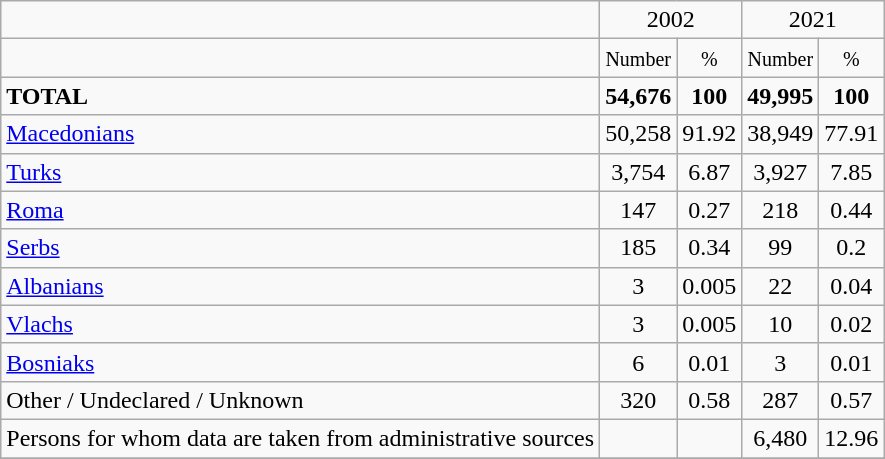<table class="wikitable">
<tr>
<td></td>
<td colspan="2" align="center">2002</td>
<td colspan="2" align="center">2021</td>
</tr>
<tr>
<td></td>
<td align="center"><small>Number</small></td>
<td align="center"><small>%</small></td>
<td align="center"><small>Number</small></td>
<td align="center"><small>%</small></td>
</tr>
<tr>
<td><strong>TOTAL</strong></td>
<td align="center"><strong>54,676</strong></td>
<td align="center"><strong>100</strong></td>
<td align="center"><strong>49,995</strong></td>
<td align="center"><strong>100</strong></td>
</tr>
<tr>
<td><a href='#'>Macedonians</a></td>
<td align="center">50,258</td>
<td align="center">91.92</td>
<td align="center">38,949</td>
<td align="center">77.91</td>
</tr>
<tr>
<td><a href='#'>Turks</a></td>
<td align="center">3,754</td>
<td align="center">6.87</td>
<td align="center">3,927</td>
<td align="center">7.85</td>
</tr>
<tr>
<td><a href='#'>Roma</a></td>
<td align="center">147</td>
<td align="center">0.27</td>
<td align="center">218</td>
<td align="center">0.44</td>
</tr>
<tr>
<td><a href='#'>Serbs</a></td>
<td align="center">185</td>
<td align="center">0.34</td>
<td align="center">99</td>
<td align="center">0.2</td>
</tr>
<tr>
<td><a href='#'>Albanians</a></td>
<td align="center">3</td>
<td align="center">0.005</td>
<td align="center">22</td>
<td align="center">0.04</td>
</tr>
<tr>
<td><a href='#'>Vlachs</a></td>
<td align="center">3</td>
<td align="center">0.005</td>
<td align="center">10</td>
<td align="center">0.02</td>
</tr>
<tr>
<td><a href='#'>Bosniaks</a></td>
<td align="center">6</td>
<td align="center">0.01</td>
<td align="center">3</td>
<td align="center">0.01</td>
</tr>
<tr>
<td>Other / Undeclared / Unknown</td>
<td align="center">320</td>
<td align="center">0.58</td>
<td align="center">287</td>
<td align="center">0.57</td>
</tr>
<tr>
<td>Persons for whom data are taken from administrative sources</td>
<td></td>
<td></td>
<td align="center">6,480</td>
<td align="center">12.96</td>
</tr>
<tr>
</tr>
</table>
